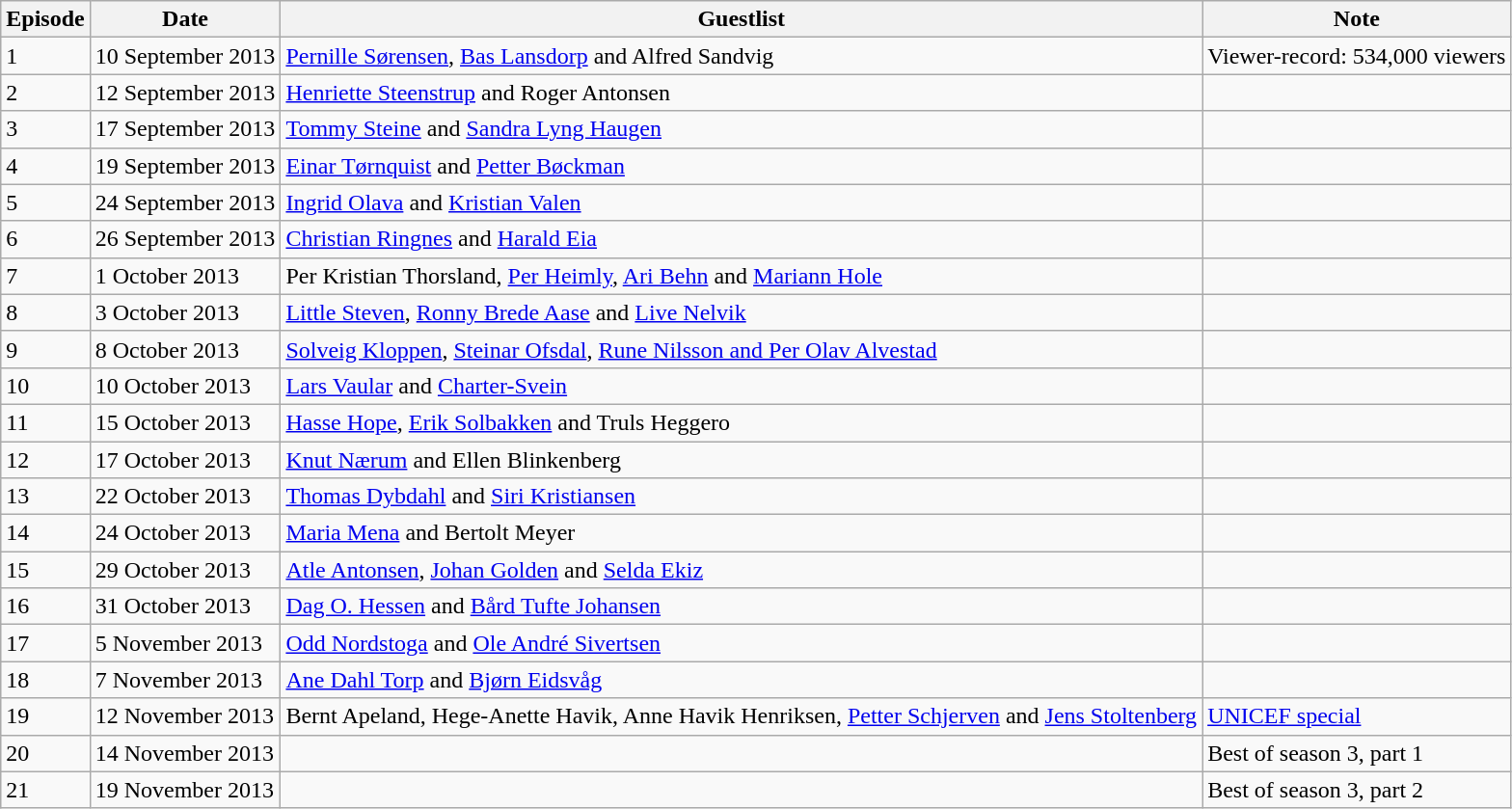<table class="wikitable">
<tr>
<th>Episode</th>
<th>Date</th>
<th>Guestlist</th>
<th>Note</th>
</tr>
<tr>
<td>1</td>
<td>10 September 2013</td>
<td><a href='#'>Pernille Sørensen</a>, <a href='#'>Bas Lansdorp</a> and Alfred Sandvig</td>
<td>Viewer-record: 534,000 viewers</td>
</tr>
<tr>
<td>2</td>
<td>12 September 2013</td>
<td><a href='#'>Henriette Steenstrup</a> and Roger Antonsen</td>
<td></td>
</tr>
<tr>
<td>3</td>
<td>17 September 2013</td>
<td><a href='#'>Tommy Steine</a> and <a href='#'>Sandra Lyng Haugen</a></td>
<td></td>
</tr>
<tr>
<td>4</td>
<td>19 September 2013</td>
<td><a href='#'>Einar Tørnquist</a> and <a href='#'>Petter Bøckman</a></td>
<td></td>
</tr>
<tr>
<td>5</td>
<td>24 September 2013</td>
<td><a href='#'>Ingrid Olava</a> and <a href='#'>Kristian Valen</a></td>
<td></td>
</tr>
<tr>
<td>6</td>
<td>26 September 2013</td>
<td><a href='#'>Christian Ringnes</a> and <a href='#'>Harald Eia</a></td>
<td></td>
</tr>
<tr>
<td>7</td>
<td>1 October 2013</td>
<td>Per Kristian Thorsland, <a href='#'>Per Heimly</a>, <a href='#'>Ari Behn</a> and <a href='#'>Mariann Hole</a></td>
<td></td>
</tr>
<tr>
<td>8</td>
<td>3 October 2013</td>
<td><a href='#'>Little Steven</a>, <a href='#'>Ronny Brede Aase</a> and <a href='#'>Live Nelvik</a></td>
<td></td>
</tr>
<tr>
<td>9</td>
<td>8 October 2013</td>
<td><a href='#'>Solveig Kloppen</a>, <a href='#'>Steinar Ofsdal</a>, <a href='#'>Rune Nilsson and Per Olav Alvestad</a></td>
<td></td>
</tr>
<tr>
<td>10</td>
<td>10 October 2013</td>
<td><a href='#'>Lars Vaular</a> and <a href='#'>Charter-Svein</a></td>
<td></td>
</tr>
<tr>
<td>11</td>
<td>15 October 2013</td>
<td><a href='#'>Hasse Hope</a>, <a href='#'>Erik Solbakken</a> and Truls Heggero</td>
<td></td>
</tr>
<tr>
<td>12</td>
<td>17 October 2013</td>
<td><a href='#'>Knut Nærum</a> and Ellen Blinkenberg</td>
<td></td>
</tr>
<tr>
<td>13</td>
<td>22 October 2013</td>
<td><a href='#'>Thomas Dybdahl</a> and <a href='#'>Siri Kristiansen</a></td>
<td></td>
</tr>
<tr>
<td>14</td>
<td>24 October 2013</td>
<td><a href='#'>Maria Mena</a> and Bertolt Meyer</td>
<td></td>
</tr>
<tr>
<td>15</td>
<td>29 October 2013</td>
<td><a href='#'>Atle Antonsen</a>, <a href='#'>Johan Golden</a> and <a href='#'>Selda Ekiz</a></td>
<td></td>
</tr>
<tr>
<td>16</td>
<td>31 October 2013</td>
<td><a href='#'>Dag O. Hessen</a> and <a href='#'>Bård Tufte Johansen</a></td>
<td></td>
</tr>
<tr>
<td>17</td>
<td>5 November 2013</td>
<td><a href='#'>Odd Nordstoga</a> and <a href='#'>Ole André Sivertsen</a></td>
<td></td>
</tr>
<tr>
<td>18</td>
<td>7 November 2013</td>
<td><a href='#'>Ane Dahl Torp</a> and <a href='#'>Bjørn Eidsvåg</a></td>
<td></td>
</tr>
<tr>
<td>19</td>
<td>12 November 2013</td>
<td>Bernt Apeland, Hege-Anette Havik, Anne Havik Henriksen, <a href='#'>Petter Schjerven</a> and <a href='#'>Jens Stoltenberg</a></td>
<td><a href='#'>UNICEF special</a></td>
</tr>
<tr>
<td>20</td>
<td>14 November 2013</td>
<td></td>
<td>Best of season 3, part 1</td>
</tr>
<tr>
<td>21</td>
<td>19 November 2013</td>
<td></td>
<td>Best of season 3, part 2</td>
</tr>
</table>
